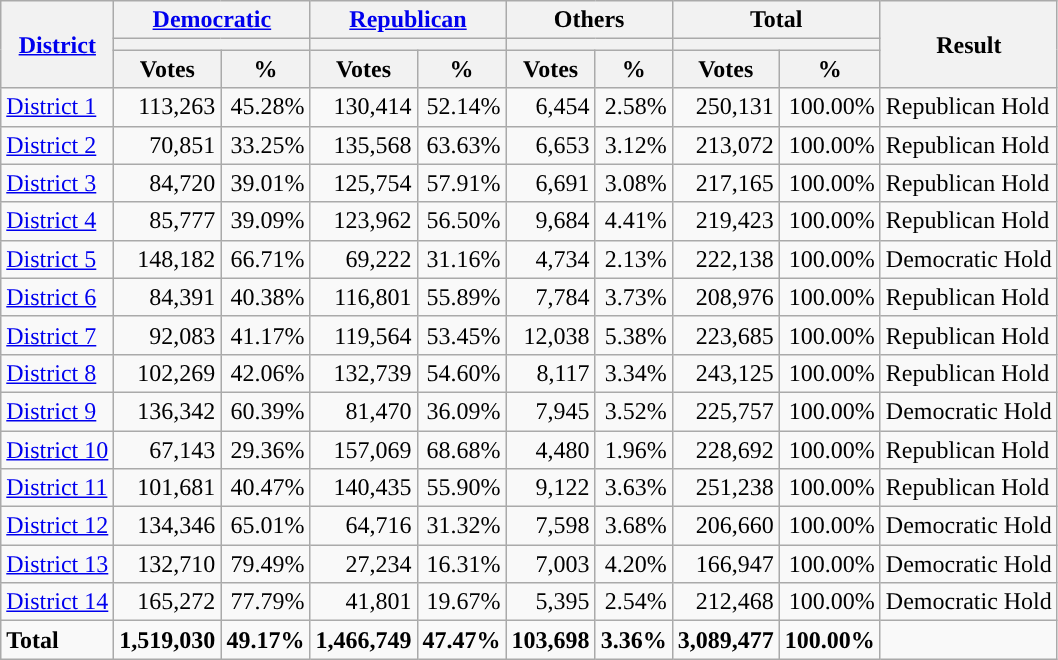<table class="wikitable plainrowheaders sortable" style="font-size:100%; text-align:right;">
<tr>
<th scope=col rowspan=3><a href='#'>District</a></th>
<th scope=col colspan=2><a href='#'>Democratic</a></th>
<th scope=col colspan=2><a href='#'>Republican</a></th>
<th scope=col colspan=2>Others</th>
<th scope=col colspan=2>Total</th>
<th scope=col rowspan=3>Result</th>
</tr>
<tr>
<th scope=col colspan=2 style="background:"></th>
<th scope=col colspan=2 style="background:"></th>
<th scope=col colspan=2></th>
<th scope=col colspan=2></th>
</tr>
<tr>
<th scope=col data-sort-type="number">Votes</th>
<th scope=col data-sort-type="number">%</th>
<th scope=col data-sort-type="number">Votes</th>
<th scope=col data-sort-type="number">%</th>
<th scope=col data-sort-type="number">Votes</th>
<th scope=col data-sort-type="number">%</th>
<th scope=col data-sort-type="number">Votes</th>
<th scope=col data-sort-type="number">%</th>
</tr>
<tr>
<td align=left><a href='#'>District 1</a></td>
<td>113,263</td>
<td>45.28%</td>
<td>130,414</td>
<td>52.14%</td>
<td>6,454</td>
<td>2.58%</td>
<td>250,131</td>
<td>100.00%</td>
<td align=left>Republican Hold</td>
</tr>
<tr>
<td align=left><a href='#'>District 2</a></td>
<td>70,851</td>
<td>33.25%</td>
<td>135,568</td>
<td>63.63%</td>
<td>6,653</td>
<td>3.12%</td>
<td>213,072</td>
<td>100.00%</td>
<td align=left>Republican Hold</td>
</tr>
<tr>
<td align=left><a href='#'>District 3</a></td>
<td>84,720</td>
<td>39.01%</td>
<td>125,754</td>
<td>57.91%</td>
<td>6,691</td>
<td>3.08%</td>
<td>217,165</td>
<td>100.00%</td>
<td align=left>Republican Hold</td>
</tr>
<tr>
<td align=left><a href='#'>District 4</a></td>
<td>85,777</td>
<td>39.09%</td>
<td>123,962</td>
<td>56.50%</td>
<td>9,684</td>
<td>4.41%</td>
<td>219,423</td>
<td>100.00%</td>
<td align=left>Republican Hold</td>
</tr>
<tr>
<td align=left><a href='#'>District 5</a></td>
<td>148,182</td>
<td>66.71%</td>
<td>69,222</td>
<td>31.16%</td>
<td>4,734</td>
<td>2.13%</td>
<td>222,138</td>
<td>100.00%</td>
<td align=left>Democratic Hold</td>
</tr>
<tr>
<td align=left><a href='#'>District 6</a></td>
<td>84,391</td>
<td>40.38%</td>
<td>116,801</td>
<td>55.89%</td>
<td>7,784</td>
<td>3.73%</td>
<td>208,976</td>
<td>100.00%</td>
<td align=left>Republican Hold</td>
</tr>
<tr>
<td align=left><a href='#'>District 7</a></td>
<td>92,083</td>
<td>41.17%</td>
<td>119,564</td>
<td>53.45%</td>
<td>12,038</td>
<td>5.38%</td>
<td>223,685</td>
<td>100.00%</td>
<td align=left>Republican Hold</td>
</tr>
<tr>
<td align=left><a href='#'>District 8</a></td>
<td>102,269</td>
<td>42.06%</td>
<td>132,739</td>
<td>54.60%</td>
<td>8,117</td>
<td>3.34%</td>
<td>243,125</td>
<td>100.00%</td>
<td align=left>Republican Hold</td>
</tr>
<tr>
<td align=left><a href='#'>District 9</a></td>
<td>136,342</td>
<td>60.39%</td>
<td>81,470</td>
<td>36.09%</td>
<td>7,945</td>
<td>3.52%</td>
<td>225,757</td>
<td>100.00%</td>
<td align=left>Democratic Hold</td>
</tr>
<tr>
<td align=left><a href='#'>District 10</a></td>
<td>67,143</td>
<td>29.36%</td>
<td>157,069</td>
<td>68.68%</td>
<td>4,480</td>
<td>1.96%</td>
<td>228,692</td>
<td>100.00%</td>
<td align=left>Republican Hold</td>
</tr>
<tr>
<td align=left><a href='#'>District 11</a></td>
<td>101,681</td>
<td>40.47%</td>
<td>140,435</td>
<td>55.90%</td>
<td>9,122</td>
<td>3.63%</td>
<td>251,238</td>
<td>100.00%</td>
<td align=left>Republican Hold</td>
</tr>
<tr>
<td align=left><a href='#'>District 12</a></td>
<td>134,346</td>
<td>65.01%</td>
<td>64,716</td>
<td>31.32%</td>
<td>7,598</td>
<td>3.68%</td>
<td>206,660</td>
<td>100.00%</td>
<td align=left>Democratic Hold</td>
</tr>
<tr>
<td align=left><a href='#'>District 13</a></td>
<td>132,710</td>
<td>79.49%</td>
<td>27,234</td>
<td>16.31%</td>
<td>7,003</td>
<td>4.20%</td>
<td>166,947</td>
<td>100.00%</td>
<td align=left>Democratic Hold</td>
</tr>
<tr>
<td align=left><a href='#'>District 14</a></td>
<td>165,272</td>
<td>77.79%</td>
<td>41,801</td>
<td>19.67%</td>
<td>5,395</td>
<td>2.54%</td>
<td>212,468</td>
<td>100.00%</td>
<td align=left>Democratic Hold</td>
</tr>
<tr class="sortbottom" style="font-weight:bold">
<td align=left>Total</td>
<td>1,519,030</td>
<td>49.17%</td>
<td>1,466,749</td>
<td>47.47%</td>
<td>103,698</td>
<td>3.36%</td>
<td>3,089,477</td>
<td>100.00%</td>
<td></td>
</tr>
</table>
